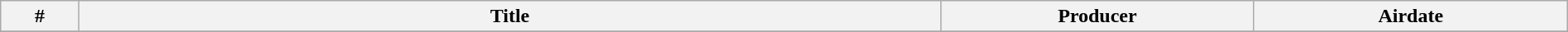<table class="wikitable plainrowheaders" width="100%">
<tr>
<th width="5%">#</th>
<th width="55%">Title</th>
<th width="20%">Producer</th>
<th width="20%">Airdate</th>
</tr>
<tr>
</tr>
</table>
